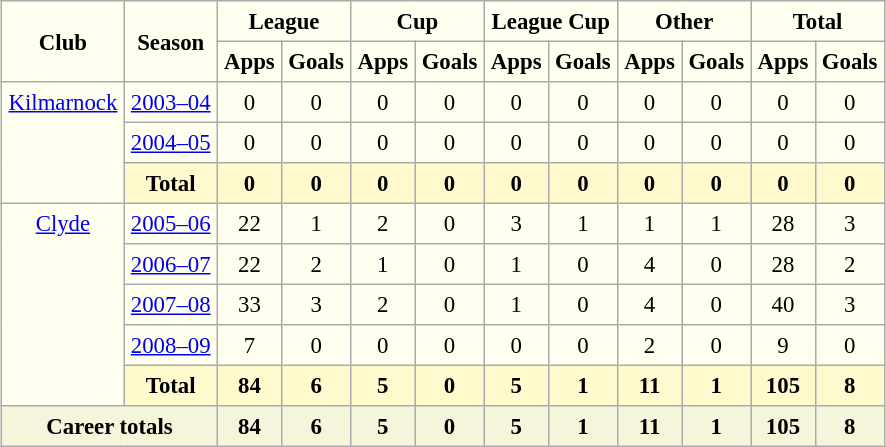<table border=1 align=center cellpadding=4 cellspacing=2 style="background: ivory; font-size: 95%; border: 1px #aaaaaa solid; border-collapse: collapse; clear:center">
<tr>
<th rowspan="2">Club</th>
<th rowspan="2">Season</th>
<th colspan="2">League</th>
<th colspan="2">Cup</th>
<th colspan="2">League Cup</th>
<th colspan="2">Other</th>
<th colspan="2">Total</th>
</tr>
<tr>
<th>Apps</th>
<th>Goals</th>
<th>Apps</th>
<th>Goals</th>
<th>Apps</th>
<th>Goals</th>
<th>Apps</th>
<th>Goals</th>
<th>Apps</th>
<th>Goals</th>
</tr>
<tr align=center>
<td rowspan="3" valign=top><a href='#'>Kilmarnock</a></td>
<td><a href='#'>2003–04</a></td>
<td>0</td>
<td>0</td>
<td>0</td>
<td>0</td>
<td>0</td>
<td>0</td>
<td>0</td>
<td>0</td>
<td>0</td>
<td>0</td>
</tr>
<tr align=center>
<td><a href='#'>2004–05</a></td>
<td>0</td>
<td>0</td>
<td>0</td>
<td>0</td>
<td>0</td>
<td>0</td>
<td>0</td>
<td>0</td>
<td>0</td>
<td>0</td>
</tr>
<tr style="background:lemonchiffon">
<th>Total</th>
<th>0</th>
<th>0</th>
<th>0</th>
<th>0</th>
<th>0</th>
<th>0</th>
<th>0</th>
<th>0</th>
<th>0</th>
<th>0</th>
</tr>
<tr align=center>
<td rowspan="5" valign=top><a href='#'>Clyde</a></td>
<td><a href='#'>2005–06</a></td>
<td>22</td>
<td>1</td>
<td>2</td>
<td>0</td>
<td>3</td>
<td>1</td>
<td>1</td>
<td>1</td>
<td>28</td>
<td>3</td>
</tr>
<tr align=center>
<td><a href='#'>2006–07</a></td>
<td>22</td>
<td>2</td>
<td>1</td>
<td>0</td>
<td>1</td>
<td>0</td>
<td>4</td>
<td>0</td>
<td>28</td>
<td>2</td>
</tr>
<tr align=center>
<td><a href='#'>2007–08</a></td>
<td>33</td>
<td>3</td>
<td>2</td>
<td>0</td>
<td>1</td>
<td>0</td>
<td>4</td>
<td>0</td>
<td>40</td>
<td>3</td>
</tr>
<tr align=center>
<td><a href='#'>2008–09</a></td>
<td>7</td>
<td>0</td>
<td>0</td>
<td>0</td>
<td>0</td>
<td>0</td>
<td>2</td>
<td>0</td>
<td>9</td>
<td>0</td>
</tr>
<tr style="background:lemonchiffon">
<th>Total</th>
<th>84</th>
<th>6</th>
<th>5</th>
<th>0</th>
<th>5</th>
<th>1</th>
<th>11</th>
<th>1</th>
<th>105</th>
<th>8</th>
</tr>
<tr style="background:beige">
<th colspan="2">Career totals</th>
<th>84</th>
<th>6</th>
<th>5</th>
<th>0</th>
<th>5</th>
<th>1</th>
<th>11</th>
<th>1</th>
<th>105</th>
<th>8</th>
</tr>
</table>
